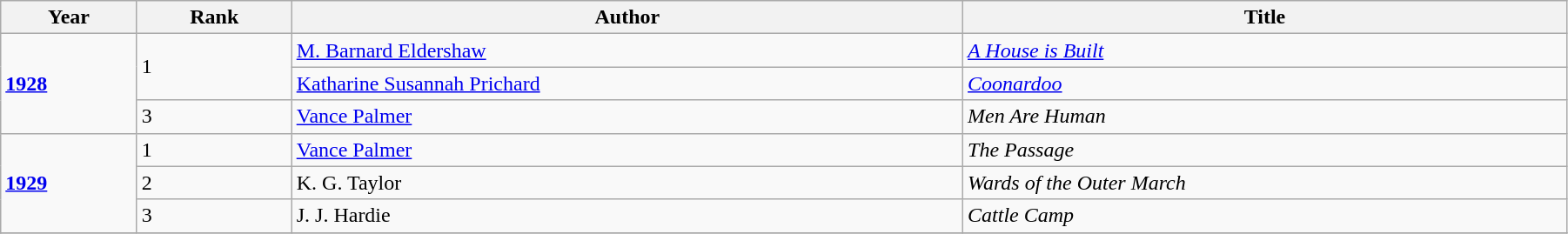<table class="wikitable" width=95%>
<tr>
<th>Year</th>
<th>Rank</th>
<th>Author</th>
<th>Title</th>
</tr>
<tr>
<td rowspan="3"><strong><a href='#'>1928</a></strong></td>
<td Rowspan="2">1</td>
<td><a href='#'>M. Barnard Eldershaw</a></td>
<td><em><a href='#'>A House is Built</a></em></td>
</tr>
<tr>
<td><a href='#'>Katharine Susannah Prichard</a></td>
<td><em><a href='#'>Coonardoo</a></em></td>
</tr>
<tr>
<td>3</td>
<td><a href='#'>Vance Palmer</a></td>
<td><em>Men Are Human</em></td>
</tr>
<tr>
<td rowspan="3"><strong><a href='#'>1929</a></strong></td>
<td>1</td>
<td><a href='#'>Vance Palmer</a></td>
<td><em>The Passage</em></td>
</tr>
<tr>
<td>2</td>
<td>K. G. Taylor</td>
<td><em>Wards of the Outer March</em></td>
</tr>
<tr>
<td>3</td>
<td>J. J. Hardie</td>
<td><em>Cattle Camp</em></td>
</tr>
<tr>
</tr>
</table>
